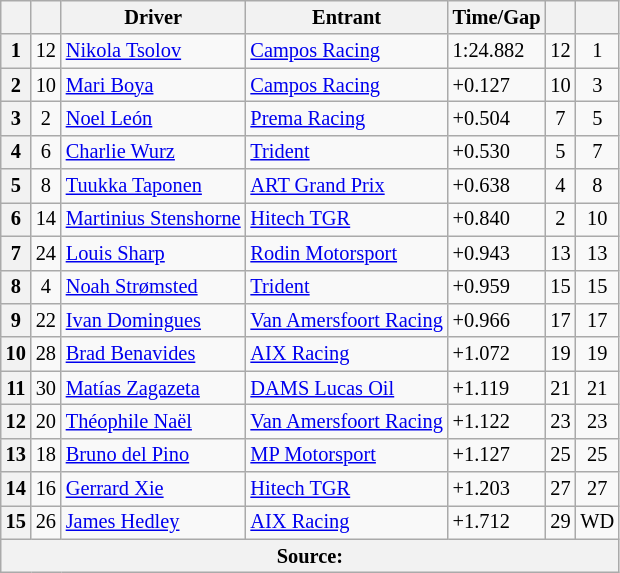<table class="wikitable" style="font-size:85%">
<tr>
<th scope="col"></th>
<th scope="col"></th>
<th scope="col">Driver</th>
<th scope="col">Entrant</th>
<th scope="col">Time/Gap</th>
<th scope="col"></th>
<th scope="col"></th>
</tr>
<tr>
<th>1</th>
<td align="center">12</td>
<td> <a href='#'>Nikola Tsolov</a></td>
<td><a href='#'>Campos Racing</a></td>
<td>1:24.882</td>
<td align="center">12</td>
<td align="center">1</td>
</tr>
<tr>
<th>2</th>
<td align="center">10</td>
<td> <a href='#'>Mari Boya</a></td>
<td><a href='#'>Campos Racing</a></td>
<td>+0.127</td>
<td align="center">10</td>
<td align="center">3</td>
</tr>
<tr>
<th>3</th>
<td align="center">2</td>
<td> <a href='#'>Noel León</a></td>
<td><a href='#'>Prema Racing</a></td>
<td>+0.504</td>
<td align="center">7</td>
<td align="center">5</td>
</tr>
<tr>
<th>4</th>
<td align="center">6</td>
<td> <a href='#'>Charlie Wurz</a></td>
<td><a href='#'>Trident</a></td>
<td>+0.530</td>
<td align="center">5</td>
<td align="center">7</td>
</tr>
<tr>
<th>5</th>
<td align="center">8</td>
<td> <a href='#'>Tuukka Taponen</a></td>
<td><a href='#'>ART Grand Prix</a></td>
<td>+0.638</td>
<td align="center">4</td>
<td align="center">8</td>
</tr>
<tr>
<th>6</th>
<td align="center">14</td>
<td> <a href='#'>Martinius Stenshorne</a></td>
<td><a href='#'>Hitech TGR</a></td>
<td>+0.840</td>
<td align="center">2</td>
<td align="center">10</td>
</tr>
<tr>
<th>7</th>
<td align="center">24</td>
<td> <a href='#'>Louis Sharp</a></td>
<td><a href='#'>Rodin Motorsport</a></td>
<td>+0.943</td>
<td align="center">13</td>
<td align="center">13</td>
</tr>
<tr>
<th>8</th>
<td align="center">4</td>
<td> <a href='#'>Noah Strømsted</a></td>
<td><a href='#'>Trident</a></td>
<td>+0.959</td>
<td align="center">15</td>
<td align="center">15</td>
</tr>
<tr>
<th>9</th>
<td align="center">22</td>
<td> <a href='#'>Ivan Domingues</a></td>
<td><a href='#'>Van Amersfoort Racing</a></td>
<td>+0.966</td>
<td align="center">17</td>
<td align="center">17</td>
</tr>
<tr>
<th>10</th>
<td align="center">28</td>
<td> <a href='#'>Brad Benavides</a></td>
<td><a href='#'>AIX Racing</a></td>
<td>+1.072</td>
<td align="center">19</td>
<td align="center">19</td>
</tr>
<tr>
<th>11</th>
<td align="center">30</td>
<td> <a href='#'>Matías Zagazeta</a></td>
<td><a href='#'>DAMS Lucas Oil</a></td>
<td>+1.119</td>
<td align="center">21</td>
<td align="center">21</td>
</tr>
<tr>
<th>12</th>
<td align="center">20</td>
<td> <a href='#'>Théophile Naël</a></td>
<td><a href='#'>Van Amersfoort Racing</a></td>
<td>+1.122</td>
<td align="center">23</td>
<td align="center">23</td>
</tr>
<tr>
<th>13</th>
<td align="center">18</td>
<td> <a href='#'>Bruno del Pino</a></td>
<td><a href='#'>MP Motorsport</a></td>
<td>+1.127</td>
<td align="center">25</td>
<td align="center">25</td>
</tr>
<tr>
<th>14</th>
<td align="center">16</td>
<td> <a href='#'>Gerrard Xie</a></td>
<td><a href='#'>Hitech TGR</a></td>
<td>+1.203</td>
<td align="center">27</td>
<td align="center">27</td>
</tr>
<tr>
<th>15</th>
<td align="center">26</td>
<td> <a href='#'>James Hedley</a></td>
<td><a href='#'>AIX Racing</a></td>
<td>+1.712</td>
<td align="center">29</td>
<td align="center">WD</td>
</tr>
<tr>
<th colspan="7">Source:</th>
</tr>
</table>
